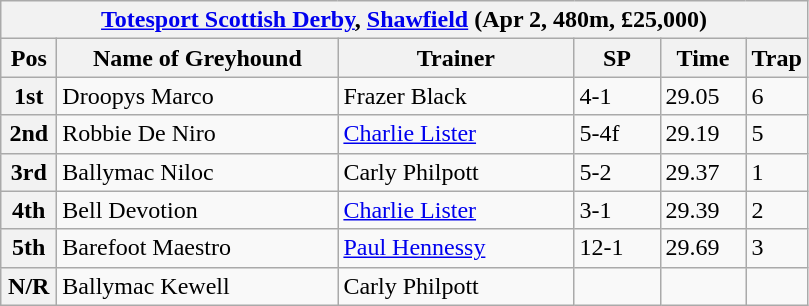<table class="wikitable">
<tr>
<th colspan="6"><a href='#'>Totesport Scottish Derby</a>, <a href='#'>Shawfield</a> (Apr 2, 480m, £25,000)</th>
</tr>
<tr>
<th width=30>Pos</th>
<th width=180>Name of Greyhound</th>
<th width=150>Trainer</th>
<th width=50>SP</th>
<th width=50>Time</th>
<th width=30>Trap</th>
</tr>
<tr>
<th>1st</th>
<td>Droopys Marco</td>
<td>Frazer Black</td>
<td>4-1</td>
<td>29.05</td>
<td>6</td>
</tr>
<tr>
<th>2nd</th>
<td>Robbie De Niro</td>
<td><a href='#'>Charlie Lister</a></td>
<td>5-4f</td>
<td>29.19</td>
<td>5</td>
</tr>
<tr>
<th>3rd</th>
<td>Ballymac Niloc</td>
<td>Carly Philpott</td>
<td>5-2</td>
<td>29.37</td>
<td>1</td>
</tr>
<tr>
<th>4th</th>
<td>Bell Devotion</td>
<td><a href='#'>Charlie Lister</a></td>
<td>3-1</td>
<td>29.39</td>
<td>2</td>
</tr>
<tr>
<th>5th</th>
<td>Barefoot Maestro</td>
<td><a href='#'>Paul Hennessy</a></td>
<td>12-1</td>
<td>29.69</td>
<td>3</td>
</tr>
<tr>
<th>N/R</th>
<td>Ballymac Kewell</td>
<td>Carly Philpott</td>
<td></td>
<td></td>
<td></td>
</tr>
</table>
